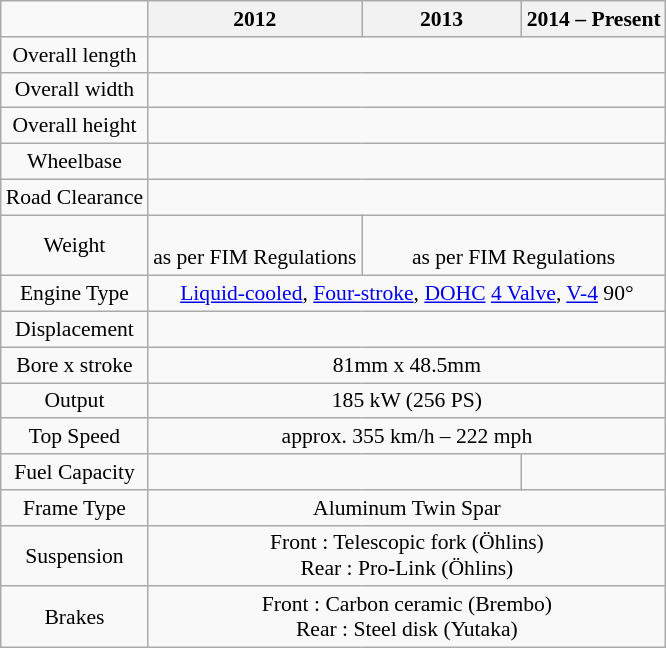<table class="wikitable" style="text-align:center; font-size: 90%;">
<tr>
<td></td>
<th>2012</th>
<th width="100px">2013</th>
<th>2014 – Present</th>
</tr>
<tr>
<td>Overall length</td>
<td colspan=3></td>
</tr>
<tr>
<td>Overall width</td>
<td colspan=3></td>
</tr>
<tr>
<td>Overall height</td>
<td colspan=3></td>
</tr>
<tr>
<td>Wheelbase</td>
<td colspan=3></td>
</tr>
<tr>
<td>Road Clearance</td>
<td colspan=3></td>
</tr>
<tr>
<td>Weight</td>
<td><br>as per FIM Regulations</td>
<td colspan=2><br>as per FIM Regulations</td>
</tr>
<tr>
<td>Engine Type</td>
<td colspan=3><a href='#'>Liquid-cooled</a>, <a href='#'>Four-stroke</a>, <a href='#'>DOHC</a> <a href='#'>4 Valve</a>, <a href='#'>V-4</a> 90°</td>
</tr>
<tr>
<td>Displacement</td>
<td colspan=3></td>
</tr>
<tr>
<td>Bore x stroke</td>
<td colspan=3>81mm x 48.5mm</td>
</tr>
<tr>
<td>Output</td>
<td colspan=3>185 kW (256 PS)</td>
</tr>
<tr>
<td>Top Speed</td>
<td colspan=3>approx. 355 km/h – 222 mph</td>
</tr>
<tr>
<td>Fuel Capacity</td>
<td colspan=2></td>
<td colspan=1></td>
</tr>
<tr>
<td>Frame Type</td>
<td colspan=3>Aluminum Twin Spar</td>
</tr>
<tr>
<td>Suspension</td>
<td colspan=3>Front : Telescopic fork (Öhlins)<br>Rear : Pro-Link (Öhlins)</td>
</tr>
<tr>
<td>Brakes</td>
<td colspan=3>Front : Carbon ceramic  (Brembo)<br>Rear : Steel disk (Yutaka)</td>
</tr>
</table>
